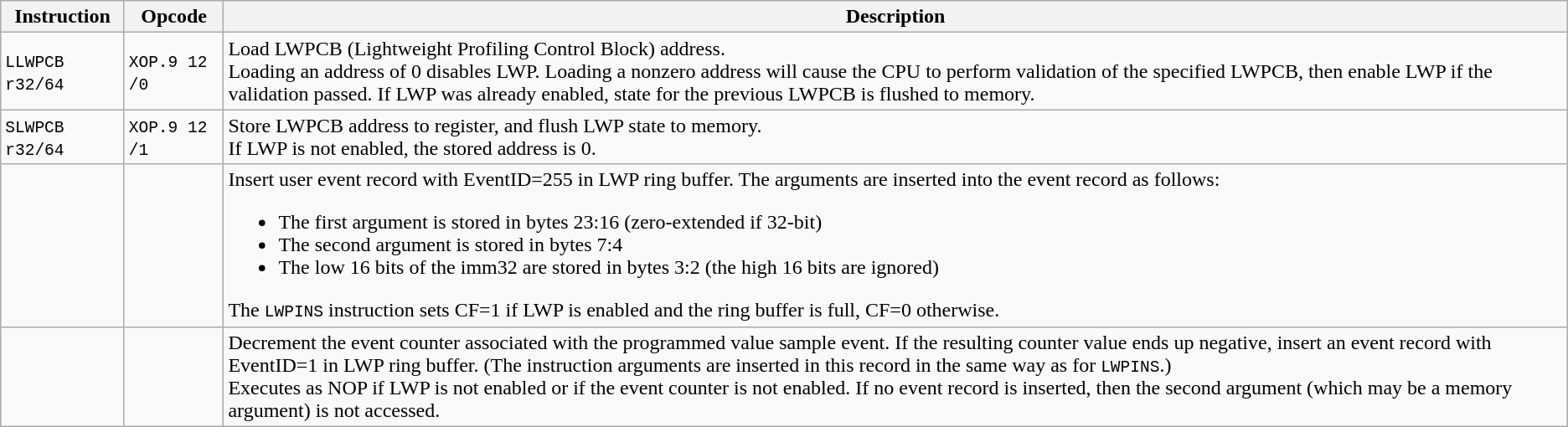<table class="wikitable">
<tr>
<th>Instruction</th>
<th>Opcode</th>
<th>Description</th>
</tr>
<tr>
<td><code>LLWPCB r32/64</code></td>
<td><code>XOP.9 12 /0</code></td>
<td>Load LWPCB (Lightweight Profiling Control Block) address.<br>Loading an address of 0 disables LWP. Loading a nonzero address will cause the CPU to perform validation of the specified LWPCB, then enable LWP if the validation passed. If LWP was already enabled, state for the previous LWPCB is flushed to memory.</td>
</tr>
<tr>
<td><code>SLWPCB r32/64</code></td>
<td><code>XOP.9 12 /1</code></td>
<td>Store LWPCB address to register, and flush LWP state to memory.<br>If LWP is not enabled, the stored address is 0.</td>
</tr>
<tr>
<td></td>
<td></td>
<td>Insert user event record with EventID=255 in LWP ring buffer. The arguments are inserted into the event record as follows:<br><ul><li>The first argument is stored in bytes 23:16 (zero-extended if 32-bit)</li><li>The second argument is stored in bytes 7:4</li><li>The low 16 bits of the imm32 are stored in bytes 3:2 (the high 16 bits are ignored)</li></ul>The <code>LWPINS</code> instruction sets CF=1 if LWP is enabled and the ring buffer is full, CF=0 otherwise.</td>
</tr>
<tr>
<td></td>
<td></td>
<td>Decrement the event counter associated with the programmed value sample event. If the resulting counter value ends up negative, insert an event record with EventID=1 in LWP ring buffer. (The instruction arguments are inserted in this record in the same way as for <code>LWPINS</code>.)<br>Executes as NOP if LWP is not enabled or if the event counter is not enabled. If no event record is inserted, then the second argument (which may be a memory argument) is not accessed.</td>
</tr>
</table>
